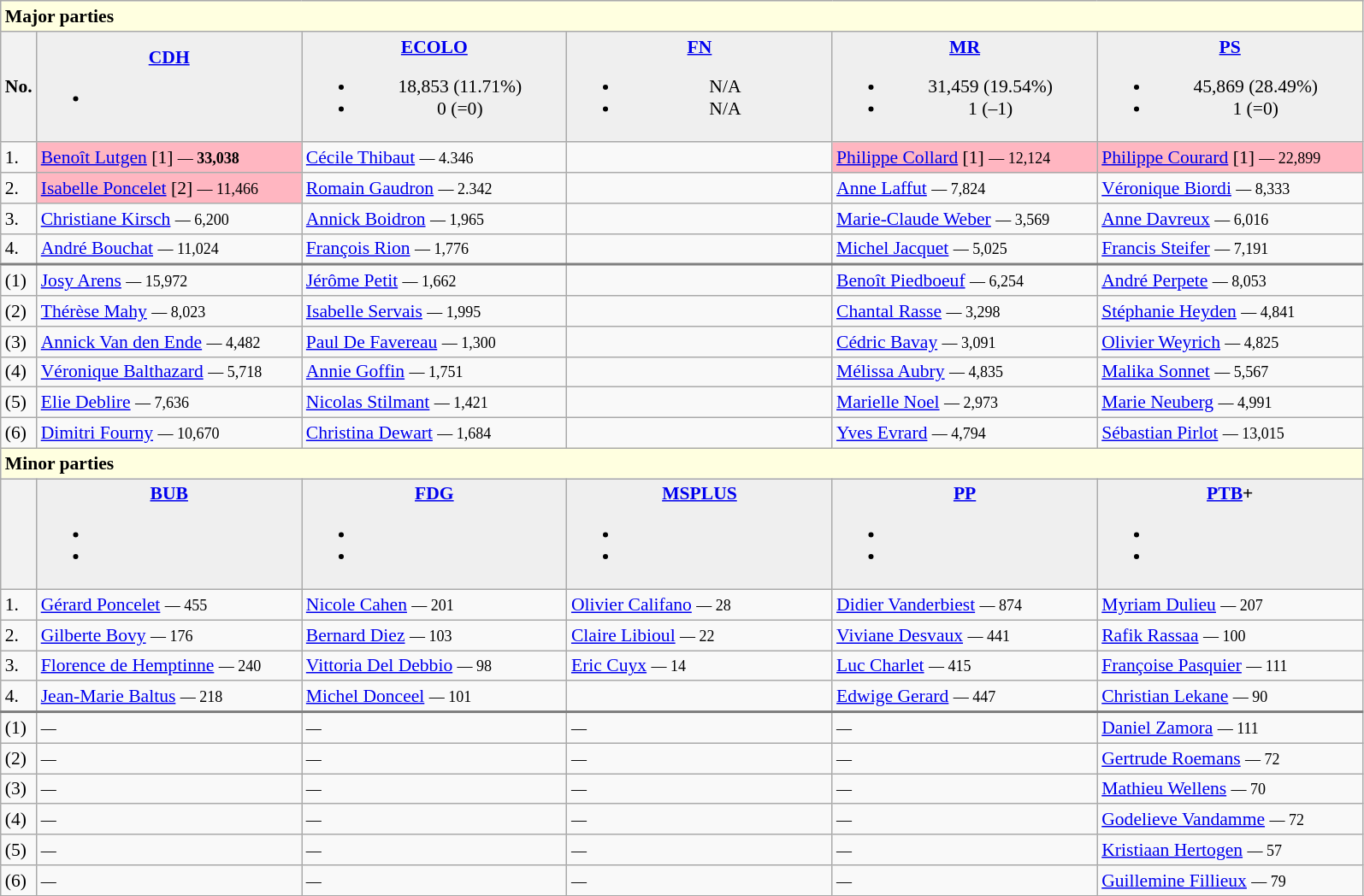<table class="wikitable" style=text-align:left;font-size:90%>
<tr>
<td bgcolor=lightyellow colspan=6><strong>Major parties</strong></td>
</tr>
<tr>
<th>No.</th>
<td bgcolor=efefef width=200 align=center><strong>  <a href='#'>CDH</a> </strong><br><ul><li></li></ul></td>
<td bgcolor=efefef width=200 align=center><strong>  <a href='#'>ECOLO</a> </strong><br><ul><li>18,853 (11.71%)</li><li>0 (=0)</li></ul></td>
<td bgcolor=efefef width=200 align=center><strong>  <a href='#'>FN</a></strong><br><ul><li>N/A</li><li>N/A</li></ul></td>
<td bgcolor=efefef width=200 align=center><strong>  <a href='#'>MR</a></strong><br><ul><li>31,459 (19.54%)</li><li>1 (–1)</li></ul></td>
<td bgcolor=efefef width=200 align=center><strong>  <a href='#'>PS</a></strong><br><ul><li>45,869 (28.49%)</li><li>1 (=0)</li></ul></td>
</tr>
<tr>
<td>1.</td>
<td bgcolor=lightpink><a href='#'>Benoît Lutgen</a> [1] <small>— <strong>33,038</strong></small></td>
<td><a href='#'>Cécile Thibaut</a> <small>— 4.346</small></td>
<td></td>
<td bgcolor=lightpink><a href='#'>Philippe Collard</a> [1] <small>— 12,124</small></td>
<td bgcolor=lightpink><a href='#'>Philippe Courard</a> [1] <small>— 22,899</small></td>
</tr>
<tr>
<td>2.</td>
<td bgcolor=lightpink><a href='#'>Isabelle Poncelet</a> [2] <small>— 11,466</small></td>
<td><a href='#'>Romain Gaudron</a> <small>— 2.342</small></td>
<td></td>
<td><a href='#'>Anne Laffut</a> <small>— 7,824</small></td>
<td><a href='#'>Véronique Biordi</a> <small>— 8,333</small></td>
</tr>
<tr>
<td>3.</td>
<td><a href='#'>Christiane Kirsch</a> <small>— 6,200</small></td>
<td><a href='#'>Annick Boidron</a> <small>— 1,965</small></td>
<td></td>
<td><a href='#'>Marie-Claude Weber</a> <small>— 3,569</small></td>
<td><a href='#'>Anne Davreux</a> <small>— 6,016</small></td>
</tr>
<tr>
<td>4.</td>
<td><a href='#'>André Bouchat</a> <small>— 11,024</small></td>
<td><a href='#'>François Rion</a> <small>— 1,776</small></td>
<td></td>
<td><a href='#'>Michel Jacquet</a> <small>— 5,025</small></td>
<td><a href='#'>Francis Steifer</a> <small>— 7,191</small></td>
</tr>
<tr style="border-top:2px solid gray;">
<td>(1)</td>
<td><a href='#'>Josy Arens</a> <small>— 15,972</small></td>
<td><a href='#'>Jérôme Petit</a> <small>— 1,662</small></td>
<td></td>
<td><a href='#'>Benoît Piedboeuf</a> <small>— 6,254</small></td>
<td><a href='#'>André Perpete</a> <small>— 8,053	</small></td>
</tr>
<tr>
<td>(2)</td>
<td><a href='#'>Thérèse Mahy</a> <small>— 8,023</small></td>
<td><a href='#'>Isabelle Servais</a> <small>— 1,995</small></td>
<td></td>
<td><a href='#'>Chantal Rasse</a> <small>— 3,298</small></td>
<td><a href='#'>Stéphanie Heyden</a>  <small>— 4,841	</small></td>
</tr>
<tr>
<td>(3)</td>
<td><a href='#'>Annick Van den Ende</a> <small>— 4,482</small></td>
<td><a href='#'>Paul De Favereau</a> <small>— 1,300</small></td>
<td></td>
<td><a href='#'>Cédric Bavay</a> <small>— 3,091</small></td>
<td><a href='#'>Olivier Weyrich</a> <small>— 4,825</small></td>
</tr>
<tr>
<td>(4)</td>
<td><a href='#'>Véronique Balthazard</a> <small>— 5,718</small></td>
<td><a href='#'>Annie Goffin</a> <small>— 1,751</small></td>
<td></td>
<td><a href='#'>Mélissa Aubry</a> <small>— 4,835</small></td>
<td><a href='#'>Malika Sonnet</a> <small>— 5,567</small></td>
</tr>
<tr>
<td>(5)</td>
<td><a href='#'>Elie Deblire</a> <small>— 7,636</small></td>
<td><a href='#'>Nicolas Stilmant</a> <small>— 1,421</small></td>
<td></td>
<td><a href='#'>Marielle Noel</a> <small>— 2,973</small></td>
<td><a href='#'>Marie Neuberg</a> <small>— 4,991</small></td>
</tr>
<tr>
<td>(6)</td>
<td><a href='#'>Dimitri Fourny</a> <small>— 10,670</small></td>
<td><a href='#'>Christina Dewart</a> <small>— 1,684</small></td>
<td></td>
<td><a href='#'>Yves Evrard</a> <small>— 4,794</small></td>
<td><a href='#'>Sébastian Pirlot</a> <small>— 13,015</small></td>
</tr>
<tr>
<td bgcolor=lightyellow colspan=6><strong>Minor parties</strong></td>
</tr>
<tr>
<th></th>
<td bgcolor=efefef width=200 align=center><strong>  <a href='#'>BUB</a> </strong><br><ul><li></li><li></li></ul></td>
<td bgcolor=efefef width=200 align=center><strong>  <a href='#'>FDG</a> </strong><br><ul><li></li><li></li></ul></td>
<td bgcolor=efefef width=200 align=center><strong>  <a href='#'>MSPLUS</a> </strong><br><ul><li></li><li></li></ul></td>
<td bgcolor=efefef width=200 align=center><strong>  <a href='#'>PP</a> </strong><br><ul><li></li><li></li></ul></td>
<td bgcolor=efefef width=200 align=center><strong>  <a href='#'>PTB</a>+</strong><br><ul><li></li><li></li></ul></td>
</tr>
<tr>
<td>1.</td>
<td><a href='#'>Gérard Poncelet</a> <small>— 455	</small></td>
<td><a href='#'>Nicole Cahen</a> <small>— 201</small></td>
<td><a href='#'>Olivier Califano</a> <small>— 28</small></td>
<td><a href='#'>Didier Vanderbiest</a> <small>— 874</small></td>
<td><a href='#'>Myriam Dulieu</a> <small>— 207</small></td>
</tr>
<tr>
<td>2.</td>
<td><a href='#'>Gilberte Bovy</a> <small>— 176</small></td>
<td><a href='#'>Bernard Diez</a> <small>— 103</small></td>
<td><a href='#'>Claire Libioul</a> <small>— 22</small></td>
<td><a href='#'>Viviane Desvaux</a> <small>— 441</small></td>
<td><a href='#'>Rafik Rassaa</a> <small>— 100</small></td>
</tr>
<tr>
<td>3.</td>
<td><a href='#'>Florence de Hemptinne</a> <small>— 240</small></td>
<td><a href='#'>Vittoria Del Debbio</a> <small>— 98</small></td>
<td><a href='#'>Eric Cuyx</a> <small>— 14</small></td>
<td><a href='#'>Luc Charlet</a> <small>— 415</small></td>
<td><a href='#'>Françoise Pasquier</a> <small>— 111</small></td>
</tr>
<tr>
<td>4.</td>
<td><a href='#'>Jean-Marie Baltus</a> <small>— 218</small></td>
<td><a href='#'>Michel Donceel</a> <small>— 101</small></td>
<td></td>
<td><a href='#'>Edwige Gerard</a> <small>— 447</small></td>
<td><a href='#'>Christian Lekane</a> <small>— 90</small></td>
</tr>
<tr style="border-top:2px solid gray;">
<td>(1)</td>
<td><small>—</small></td>
<td><small>—</small></td>
<td><small>—</small></td>
<td><small>—</small></td>
<td><a href='#'>Daniel Zamora</a> <small>— 111</small></td>
</tr>
<tr>
<td>(2)</td>
<td><small>—</small></td>
<td><small>—</small></td>
<td><small>—</small></td>
<td><small>—</small></td>
<td><a href='#'>Gertrude Roemans</a> <small>— 72</small></td>
</tr>
<tr>
<td>(3)</td>
<td><small>—</small></td>
<td><small>—</small></td>
<td><small>—</small></td>
<td><small>—</small></td>
<td><a href='#'>Mathieu Wellens</a> <small>— 70</small></td>
</tr>
<tr>
<td>(4)</td>
<td><small>—</small></td>
<td><small>—</small></td>
<td><small>—</small></td>
<td><small>—</small></td>
<td><a href='#'>Godelieve Vandamme</a> <small>— 72</small></td>
</tr>
<tr>
<td>(5)</td>
<td><small>—</small></td>
<td><small>—</small></td>
<td><small>—</small></td>
<td><small>—</small></td>
<td><a href='#'>Kristiaan Hertogen</a> <small>— 57</small></td>
</tr>
<tr>
<td>(6)</td>
<td><small>—</small></td>
<td><small>—</small></td>
<td><small>—</small></td>
<td><small>—</small></td>
<td><a href='#'>Guillemine Fillieux</a> <small>— 79</small></td>
</tr>
<tr>
</tr>
</table>
